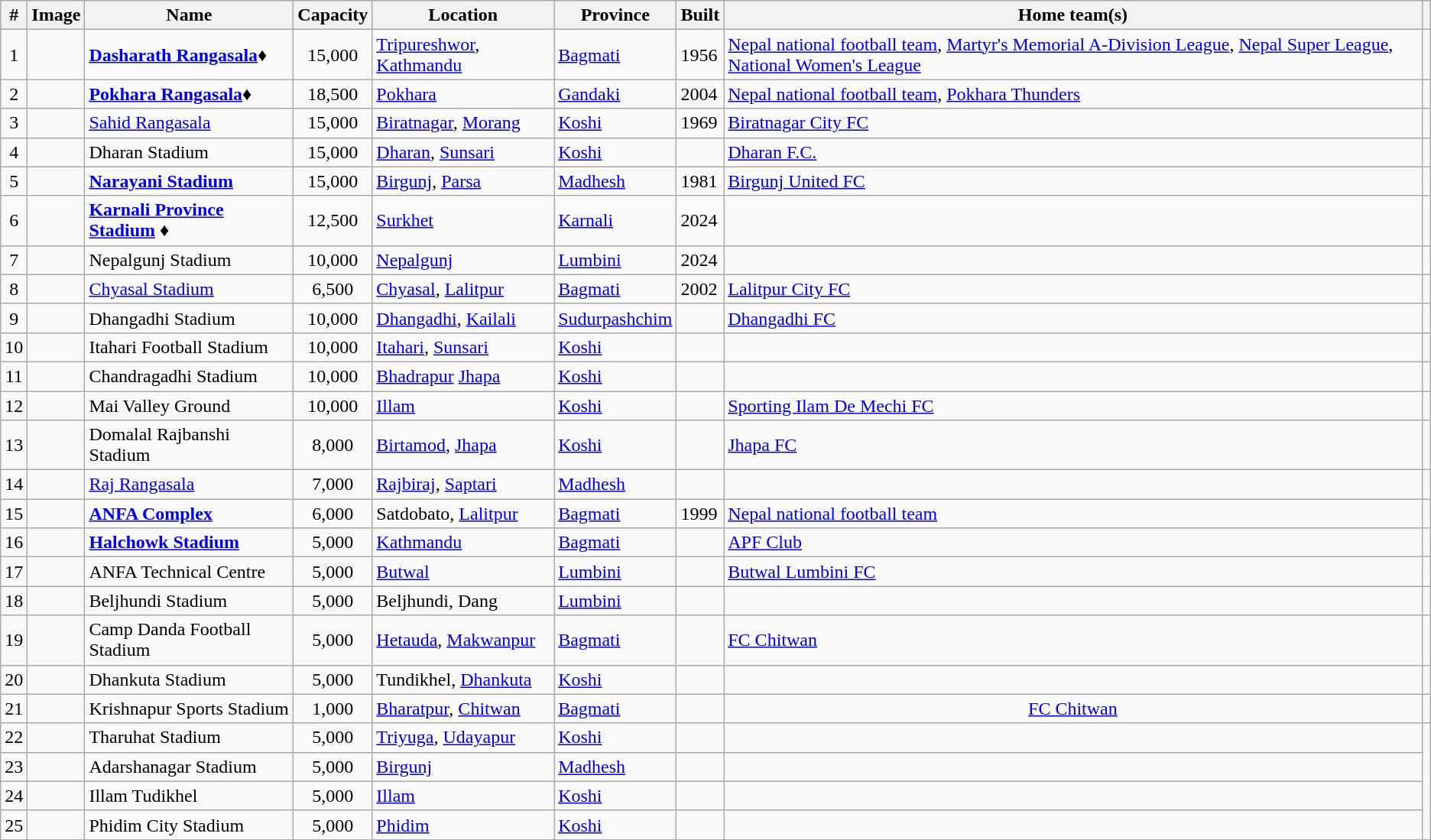<table class="wikitable sortable">
<tr>
<th>#</th>
<th class="unsortable">Image</th>
<th>Name</th>
<th>Capacity</th>
<th>Location</th>
<th>Province</th>
<th>Built</th>
<th>Home team(s)</th>
<th></th>
</tr>
<tr>
<td style="text-align:center;">1</td>
<td></td>
<td><strong><a href='#'>Dasharath Rangasala</a></strong>♦</td>
<td style="text-align:center;">15,000</td>
<td><a href='#'>Tripureshwor</a>, <a href='#'>Kathmandu</a></td>
<td><a href='#'>Bagmati</a></td>
<td>1956</td>
<td><a href='#'>Nepal national football team</a>, <a href='#'>Martyr's Memorial A-Division League</a>, <a href='#'>Nepal Super League</a>, <a href='#'>National Women's League</a></td>
<td style="text-align:center;"></td>
</tr>
<tr>
<td style="text-align:center;">2</td>
<td></td>
<td><strong><a href='#'>Pokhara Rangasala</a></strong>♦</td>
<td style="text-align:center;">18,500</td>
<td><a href='#'>Pokhara</a></td>
<td><a href='#'>Gandaki</a></td>
<td>2004</td>
<td><a href='#'>Nepal national football team</a>, <a href='#'>Pokhara Thunders</a></td>
<td style="text-align:center;"></td>
</tr>
<tr>
<td style="text-align:center;">3</td>
<td></td>
<td><a href='#'>Sahid Rangasala</a></td>
<td style="text-align:center;">15,000</td>
<td><a href='#'>Biratnagar</a>, <a href='#'>Morang</a></td>
<td><a href='#'>Koshi</a></td>
<td>1969</td>
<td><a href='#'>Biratnagar City FC</a></td>
<td style="text-align:center;"></td>
</tr>
<tr>
<td style="text-align:center;">4</td>
<td></td>
<td>Dharan Stadium</td>
<td style="text-align:center;">15,000</td>
<td><a href='#'>Dharan</a>, <a href='#'>Sunsari</a></td>
<td><a href='#'>Koshi</a></td>
<td></td>
<td><a href='#'>Dharan F.C.</a></td>
<td style="text-align:center;"></td>
</tr>
<tr>
<td style="text-align:center;">5</td>
<td></td>
<td><strong><a href='#'>Narayani Stadium</a></strong></td>
<td style="text-align:center;">15,000</td>
<td><a href='#'>Birgunj</a>, <a href='#'>Parsa</a></td>
<td><a href='#'>Madhesh</a></td>
<td>1981</td>
<td><a href='#'>Birgunj United FC</a></td>
<td style="text-align:center;"></td>
</tr>
<tr>
<td style="text-align:center;">6</td>
<td></td>
<td><strong><a href='#'>Karnali Province Stadium</a></strong> ♦</td>
<td style="text-align:center;">12,500</td>
<td><a href='#'>Surkhet</a></td>
<td><a href='#'>Karnali</a></td>
<td>2024</td>
<td></td>
<td></td>
</tr>
<tr>
<td style="text-align:center;">7</td>
<td></td>
<td>Nepalgunj Stadium</td>
<td style="text-align:center;">10,000</td>
<td><a href='#'>Nepalgunj</a></td>
<td><a href='#'>Lumbini</a></td>
<td>2024</td>
<td></td>
<td></td>
</tr>
<tr>
<td style="text-align:center;">8</td>
<td></td>
<td><a href='#'>Chyasal Stadium</a></td>
<td style="text-align:center;">6,500</td>
<td><a href='#'>Chyasal</a>, <a href='#'>Lalitpur</a></td>
<td><a href='#'>Bagmati</a></td>
<td>2002</td>
<td><a href='#'>Lalitpur City FC</a></td>
<td style="text-align:center;"></td>
</tr>
<tr>
<td style="text-align:center;">9</td>
<td></td>
<td>Dhangadhi Stadium</td>
<td style="text-align:center;">10,000</td>
<td><a href='#'>Dhangadhi</a>, <a href='#'>Kailali</a></td>
<td><a href='#'>Sudurpashchim</a></td>
<td></td>
<td><a href='#'>Dhangadhi FC</a></td>
<td style="text-align:center;"></td>
</tr>
<tr>
<td style="text-align:center;">10</td>
<td></td>
<td>Itahari Football Stadium</td>
<td style="text-align:center;">10,000</td>
<td><a href='#'>Itahari</a>, <a href='#'>Sunsari</a></td>
<td><a href='#'>Koshi</a></td>
<td></td>
<td></td>
<td style="text-align:center;"></td>
</tr>
<tr>
<td style="text-align:center;">11</td>
<td></td>
<td>Chandragadhi Stadium</td>
<td style="text-align:center;">10,000</td>
<td><a href='#'>Bhadrapur</a> <a href='#'>Jhapa</a></td>
<td><a href='#'>Koshi</a></td>
<td></td>
<td></td>
<td></td>
</tr>
<tr>
<td style="text-align:center;">12</td>
<td></td>
<td>Mai Valley Ground</td>
<td style="text-align:center;">10,000</td>
<td><a href='#'>Illam</a></td>
<td><a href='#'>Koshi</a></td>
<td></td>
<td><a href='#'>Sporting Ilam De Mechi FC</a></td>
<td></td>
</tr>
<tr>
<td style="text-align:center;">13</td>
<td></td>
<td>Domalal Rajbanshi Stadium</td>
<td style="text-align:center;">8,000</td>
<td><a href='#'>Birtamod</a>, <a href='#'>Jhapa</a></td>
<td><a href='#'>Koshi</a></td>
<td></td>
<td><a href='#'>Jhapa FC</a></td>
<td style="text-align:center;"></td>
</tr>
<tr>
<td style="text-align:center;">14</td>
<td></td>
<td><a href='#'>Raj Rangasala</a></td>
<td style="text-align:center;">7,000</td>
<td><a href='#'>Rajbiraj</a>, <a href='#'>Saptari</a></td>
<td><a href='#'>Madhesh</a></td>
<td></td>
<td></td>
<td style="text-align:center;"></td>
</tr>
<tr>
<td style="text-align:center;">15</td>
<td></td>
<td><strong><a href='#'>ANFA Complex</a></strong></td>
<td style="text-align:center;">6,000</td>
<td>Satdobato, <a href='#'>Lalitpur</a></td>
<td><a href='#'>Bagmati</a></td>
<td>1999</td>
<td><a href='#'>Nepal national football team</a></td>
<td style="text-align:center;"></td>
</tr>
<tr>
<td style="text-align:center;">16</td>
<td></td>
<td><strong><a href='#'>Halchowk Stadium</a></strong></td>
<td style="text-align:center;">5,000</td>
<td><a href='#'>Kathmandu</a></td>
<td><a href='#'>Bagmati</a></td>
<td></td>
<td><a href='#'>APF Club</a></td>
<td style="text-align:center;"></td>
</tr>
<tr>
<td style="text-align:center;">17</td>
<td></td>
<td>ANFA Technical Centre</td>
<td style="text-align:center;">5,000</td>
<td><a href='#'>Butwal</a></td>
<td><a href='#'>Lumbini</a></td>
<td style="text-align:center;"></td>
<td><a href='#'>Butwal Lumbini FC</a></td>
<td style="text-align:center;"></td>
</tr>
<tr>
<td style="text-align:center;">18</td>
<td></td>
<td>Beljhundi Stadium</td>
<td style="text-align:center;">5,000</td>
<td>Beljhundi, Dang</td>
<td><a href='#'>Lumbini</a></td>
<td></td>
<td style="text-align:center;"></td>
<td style="text-align:center;"></td>
</tr>
<tr>
<td style="text-align:center;">19</td>
<td></td>
<td>Camp Danda Football Stadium</td>
<td style="text-align:center;">5,000</td>
<td><a href='#'>Hetauda</a>, <a href='#'>Makwanpur</a></td>
<td><a href='#'>Bagmati</a></td>
<td></td>
<td><a href='#'>FC Chitwan</a></td>
<td style="text-align:center;"></td>
</tr>
<tr>
<td style="text-align:center;">20</td>
<td></td>
<td>Dhankuta Stadium</td>
<td style="text-align:center;">5,000</td>
<td>Tundikhel, <a href='#'>Dhankuta</a></td>
<td><a href='#'>Koshi</a></td>
<td></td>
<td style="text-align:center;"></td>
<td style="text-align:center;"></td>
</tr>
<tr>
<td style="text-align:center;">21</td>
<td></td>
<td>Krishnapur Sports Stadium</td>
<td style="text-align:center;">1,000</td>
<td><a href='#'>Bharatpur</a>, <a href='#'>Chitwan</a></td>
<td><a href='#'>Bagmati</a></td>
<td></td>
<td style="text-align:center;"><a href='#'>FC Chitwan</a></td>
<td style="text-align:center;"></td>
</tr>
<tr>
<td style="text-align:center;">22</td>
<td></td>
<td>Tharuhat Stadium</td>
<td style="text-align:center;">5,000</td>
<td><a href='#'>Triyuga</a>, <a href='#'>Udayapur</a></td>
<td><a href='#'>Koshi</a></td>
<td></td>
<td style="text-align:center;"></td>
</tr>
<tr>
<td style="text-align:center;">23</td>
<td></td>
<td>Adarshanagar Stadium</td>
<td style="text-align:center;">5,000</td>
<td><a href='#'>Birgunj</a></td>
<td><a href='#'>Madhesh</a></td>
<td></td>
<td style="text-align:center;"></td>
</tr>
<tr>
<td style="text-align:center;">24</td>
<td></td>
<td>Illam Tudikhel</td>
<td style="text-align:center;">5,000</td>
<td><a href='#'>Illam</a></td>
<td><a href='#'>Koshi</a></td>
<td></td>
<td style="text-align:center;"></td>
</tr>
<tr>
<td style="text-align:center;">25</td>
<td></td>
<td>Phidim City Stadium</td>
<td style="text-align:center;">5,000</td>
<td><a href='#'>Phidim</a></td>
<td><a href='#'>Koshi</a></td>
<td></td>
<td style="text-align:center;"></td>
</tr>
</table>
